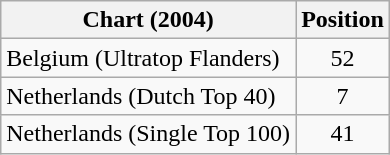<table class="wikitable sortable">
<tr>
<th>Chart (2004)</th>
<th>Position</th>
</tr>
<tr>
<td>Belgium (Ultratop Flanders)</td>
<td align="center">52</td>
</tr>
<tr>
<td>Netherlands (Dutch Top 40)</td>
<td align="center">7</td>
</tr>
<tr>
<td>Netherlands (Single Top 100)</td>
<td align="center">41</td>
</tr>
</table>
